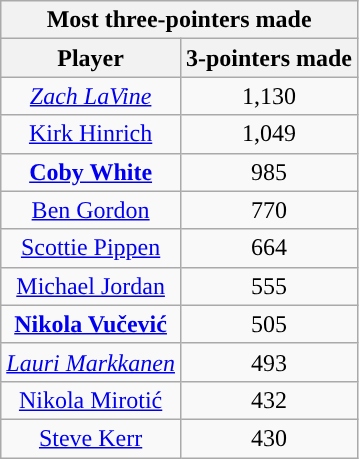<table class="wikitable sortable" style="text-align:center">
<tr>
<th colspan="2" style="text-align:center; ">Most three-pointers made</th>
</tr>
<tr>
<th style="text-align:center; ">Player</th>
<th style="text-align:center; ">3-pointers made</th>
</tr>
<tr>
<td><em><a href='#'>Zach LaVine</a></em></td>
<td>1,130</td>
</tr>
<tr>
<td><a href='#'>Kirk Hinrich</a></td>
<td>1,049</td>
</tr>
<tr>
<td><strong><a href='#'>Coby White</a></strong></td>
<td>985</td>
</tr>
<tr>
<td><a href='#'>Ben Gordon</a></td>
<td>770</td>
</tr>
<tr>
<td><a href='#'>Scottie Pippen</a></td>
<td>664</td>
</tr>
<tr>
<td><a href='#'>Michael Jordan</a></td>
<td>555</td>
</tr>
<tr>
<td><strong><a href='#'>Nikola Vučević</a></strong></td>
<td>505</td>
</tr>
<tr>
<td><em><a href='#'>Lauri Markkanen</a></em></td>
<td>493</td>
</tr>
<tr>
<td><a href='#'>Nikola Mirotić</a></td>
<td>432</td>
</tr>
<tr>
<td><a href='#'>Steve Kerr</a></td>
<td>430</td>
</tr>
</table>
